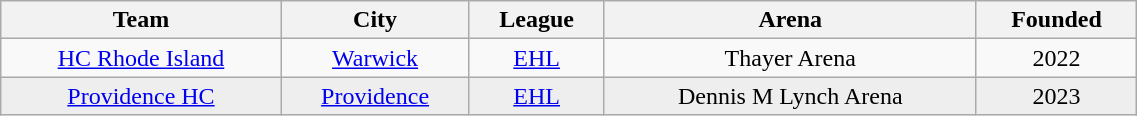<table class="wikitable sortable" width="60%">
<tr>
<th>Team</th>
<th>City</th>
<th>League</th>
<th>Arena</th>
<th>Founded</th>
</tr>
<tr align=center>
<td><a href='#'>HC Rhode Island</a></td>
<td><a href='#'>Warwick</a></td>
<td><a href='#'>EHL</a></td>
<td>Thayer Arena</td>
<td>2022</td>
</tr>
<tr align=center bgcolor=eeeeee>
<td><a href='#'>Providence HC</a></td>
<td><a href='#'>Providence</a></td>
<td><a href='#'>EHL</a></td>
<td>Dennis M Lynch Arena</td>
<td>2023</td>
</tr>
</table>
